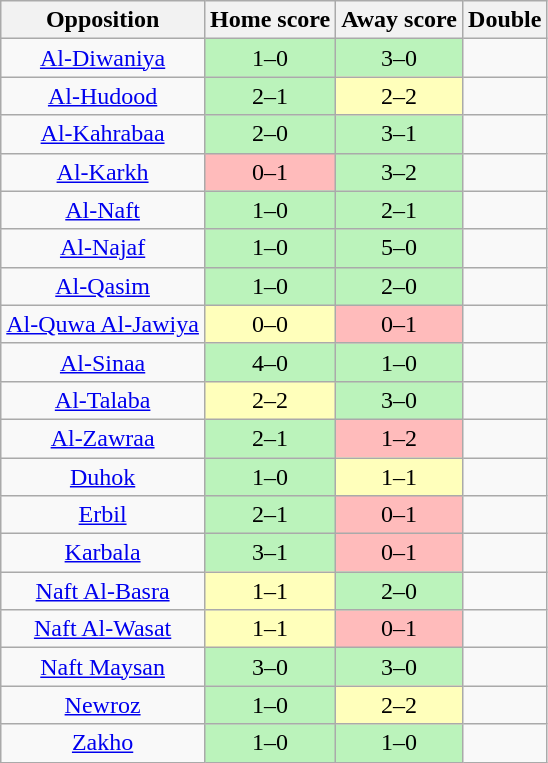<table class="wikitable" style="text-align: center;">
<tr>
<th>Opposition</th>
<th>Home score</th>
<th>Away score</th>
<th>Double</th>
</tr>
<tr>
<td><a href='#'>Al-Diwaniya</a></td>
<td bgcolor=#BBF3BB>1–0</td>
<td bgcolor=#BBF3BB>3–0</td>
<td></td>
</tr>
<tr>
<td><a href='#'>Al-Hudood</a></td>
<td bgcolor=#BBF3BB>2–1</td>
<td bgcolor=#FFFFBB>2–2</td>
<td></td>
</tr>
<tr>
<td><a href='#'>Al-Kahrabaa</a></td>
<td bgcolor=#BBF3BB>2–0</td>
<td bgcolor=#BBF3BB>3–1</td>
<td></td>
</tr>
<tr>
<td><a href='#'>Al-Karkh</a></td>
<td bgcolor=#FFBBBB>0–1</td>
<td bgcolor=#BBF3BB>3–2</td>
<td></td>
</tr>
<tr>
<td><a href='#'>Al-Naft</a></td>
<td bgcolor=#BBF3BB>1–0</td>
<td bgcolor=#BBF3BB>2–1</td>
<td></td>
</tr>
<tr>
<td><a href='#'>Al-Najaf</a></td>
<td bgcolor=#BBF3BB>1–0</td>
<td bgcolor=#BBF3BB>5–0</td>
<td></td>
</tr>
<tr>
<td><a href='#'>Al-Qasim</a></td>
<td bgcolor=#BBF3BB>1–0</td>
<td bgcolor=#BBF3BB>2–0</td>
<td></td>
</tr>
<tr>
<td><a href='#'>Al-Quwa Al-Jawiya</a></td>
<td bgcolor=#FFFFBB>0–0</td>
<td bgcolor=#FFBBBB>0–1</td>
<td></td>
</tr>
<tr>
<td><a href='#'>Al-Sinaa</a></td>
<td bgcolor=#BBF3BB>4–0</td>
<td bgcolor=#BBF3BB>1–0</td>
<td></td>
</tr>
<tr>
<td><a href='#'>Al-Talaba</a></td>
<td bgcolor=#FFFFBB>2–2</td>
<td bgcolor=#BBF3BB>3–0</td>
<td></td>
</tr>
<tr>
<td><a href='#'>Al-Zawraa</a></td>
<td bgcolor=#BBF3BB>2–1</td>
<td bgcolor=#FFBBBB>1–2</td>
<td></td>
</tr>
<tr>
<td><a href='#'>Duhok</a></td>
<td bgcolor=#BBF3BB>1–0</td>
<td bgcolor=#FFFFBB>1–1</td>
<td></td>
</tr>
<tr>
<td><a href='#'>Erbil</a></td>
<td bgcolor=#BBF3BB>2–1</td>
<td bgcolor=#FFBBBB>0–1</td>
<td></td>
</tr>
<tr>
<td><a href='#'>Karbala</a></td>
<td bgcolor=#BBF3BB>3–1</td>
<td bgcolor=#FFBBBB>0–1</td>
<td></td>
</tr>
<tr>
<td><a href='#'>Naft Al-Basra</a></td>
<td bgcolor=#FFFFBB>1–1</td>
<td bgcolor=#BBF3BB>2–0</td>
<td></td>
</tr>
<tr>
<td><a href='#'>Naft Al-Wasat</a></td>
<td bgcolor=#FFFFBB>1–1</td>
<td bgcolor=#FFBBBB>0–1</td>
<td></td>
</tr>
<tr>
<td><a href='#'>Naft Maysan</a></td>
<td bgcolor=#BBF3BB>3–0</td>
<td bgcolor=#BBF3BB>3–0</td>
<td></td>
</tr>
<tr>
<td><a href='#'>Newroz</a></td>
<td bgcolor=#BBF3BB>1–0</td>
<td bgcolor=#FFFFBB>2–2</td>
<td></td>
</tr>
<tr>
<td><a href='#'>Zakho</a></td>
<td bgcolor=#BBF3BB>1–0</td>
<td bgcolor=#BBF3BB>1–0</td>
<td></td>
</tr>
</table>
